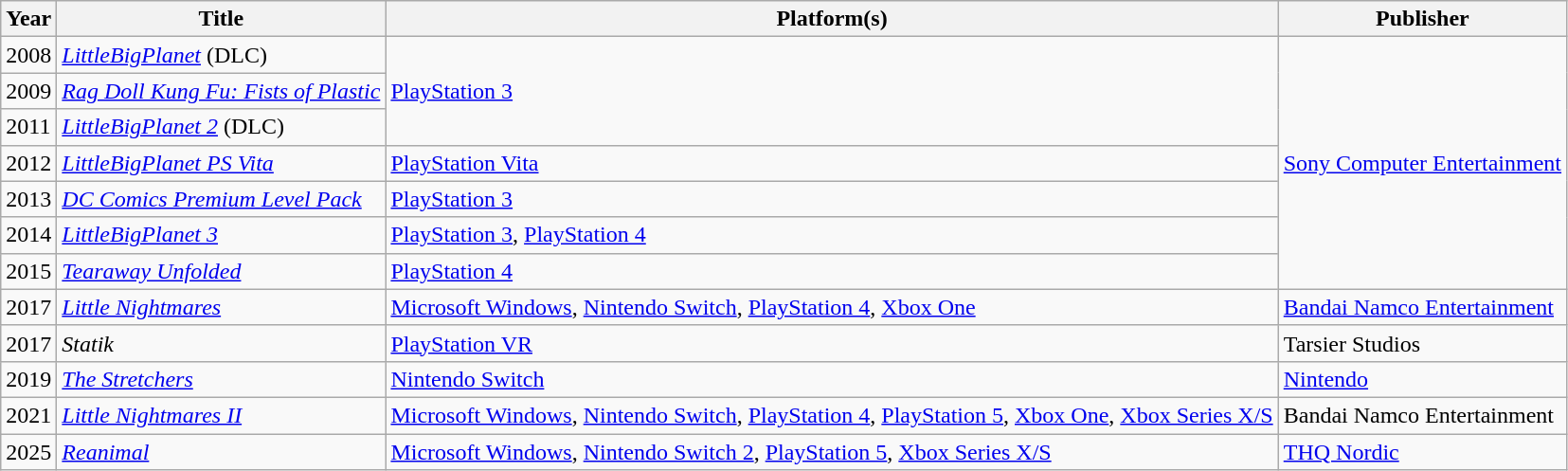<table class="wikitable sortable plainrowheaders">
<tr>
<th>Year</th>
<th>Title</th>
<th>Platform(s)</th>
<th>Publisher</th>
</tr>
<tr>
<td>2008</td>
<td><em><a href='#'>LittleBigPlanet</a></em> (DLC)</td>
<td rowspan="3"><a href='#'>PlayStation 3</a></td>
<td rowspan="7"><a href='#'>Sony Computer Entertainment</a></td>
</tr>
<tr>
<td>2009</td>
<td><em><a href='#'>Rag Doll Kung Fu: Fists of Plastic</a></em></td>
</tr>
<tr>
<td>2011</td>
<td><em><a href='#'>LittleBigPlanet 2</a></em> (DLC)</td>
</tr>
<tr>
<td>2012</td>
<td><em><a href='#'>LittleBigPlanet PS Vita</a></em></td>
<td><a href='#'>PlayStation Vita</a></td>
</tr>
<tr>
<td>2013</td>
<td><em><a href='#'>DC Comics Premium Level Pack</a></em></td>
<td><a href='#'>PlayStation 3</a></td>
</tr>
<tr>
<td>2014</td>
<td><em><a href='#'>LittleBigPlanet 3</a></em></td>
<td><a href='#'>PlayStation 3</a>, <a href='#'>PlayStation 4</a></td>
</tr>
<tr>
<td>2015</td>
<td><em><a href='#'>Tearaway Unfolded</a></em></td>
<td><a href='#'>PlayStation 4</a></td>
</tr>
<tr>
<td>2017</td>
<td><em><a href='#'>Little Nightmares</a></em></td>
<td><a href='#'>Microsoft Windows</a>, <a href='#'>Nintendo Switch</a>, <a href='#'>PlayStation 4</a>, <a href='#'>Xbox One</a></td>
<td><a href='#'>Bandai Namco Entertainment</a></td>
</tr>
<tr>
<td>2017</td>
<td><em>Statik</em></td>
<td><a href='#'>PlayStation VR</a></td>
<td>Tarsier Studios</td>
</tr>
<tr>
<td>2019</td>
<td><em><a href='#'>The Stretchers</a></em></td>
<td><a href='#'>Nintendo Switch</a></td>
<td><a href='#'>Nintendo</a></td>
</tr>
<tr>
<td>2021</td>
<td><em><a href='#'>Little Nightmares II</a></em></td>
<td><a href='#'>Microsoft Windows</a>, <a href='#'>Nintendo Switch</a>, <a href='#'>PlayStation 4</a>, <a href='#'>PlayStation 5</a>,  <a href='#'>Xbox One</a>, <a href='#'>Xbox Series X/S</a></td>
<td>Bandai Namco Entertainment</td>
</tr>
<tr>
<td>2025</td>
<td><em><a href='#'>Reanimal</a></em> </td>
<td><a href='#'>Microsoft Windows</a>, <a href='#'>Nintendo Switch 2</a>, <a href='#'>PlayStation 5</a>, <a href='#'>Xbox Series X/S</a></td>
<td><a href='#'>THQ Nordic</a></td>
</tr>
</table>
